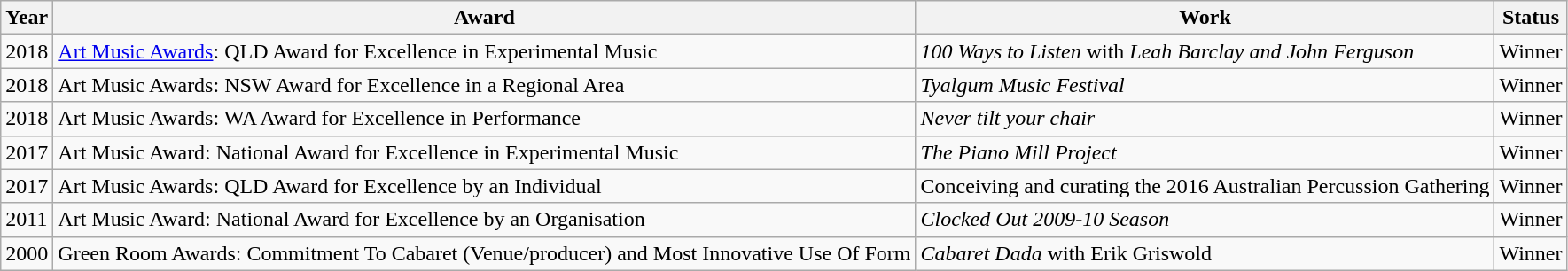<table class="wikitable">
<tr>
<th>Year</th>
<th>Award</th>
<th>Work</th>
<th>Status</th>
</tr>
<tr>
<td>2018</td>
<td><a href='#'>Art Music Awards</a>: QLD Award for Excellence in Experimental Music</td>
<td><em>100 Ways to Listen</em> with <em>Leah Barclay and John Ferguson</em></td>
<td>Winner</td>
</tr>
<tr>
<td>2018</td>
<td>Art Music Awards: NSW Award for Excellence in a Regional Area</td>
<td><em>Tyalgum Music Festival</em></td>
<td>Winner</td>
</tr>
<tr>
<td>2018</td>
<td>Art Music Awards: WA Award for Excellence in Performance</td>
<td><em>Never tilt your chair</em></td>
<td>Winner</td>
</tr>
<tr>
<td>2017</td>
<td>Art Music Award: National Award for Excellence in Experimental Music</td>
<td><em>The Piano Mill Project</em></td>
<td>Winner</td>
</tr>
<tr>
<td>2017</td>
<td>Art Music Awards: QLD Award for Excellence by an Individual</td>
<td>Conceiving and curating the 2016 Australian Percussion Gathering</td>
<td>Winner</td>
</tr>
<tr>
<td>2011</td>
<td>Art Music Award: National Award for Excellence by an Organisation</td>
<td><em>Clocked Out 2009-10 Season</em></td>
<td>Winner</td>
</tr>
<tr>
<td>2000</td>
<td>Green Room Awards: Commitment To Cabaret (Venue/producer) and Most Innovative Use Of Form</td>
<td><em>Cabaret Dada</em> with Erik Griswold</td>
<td>Winner</td>
</tr>
</table>
